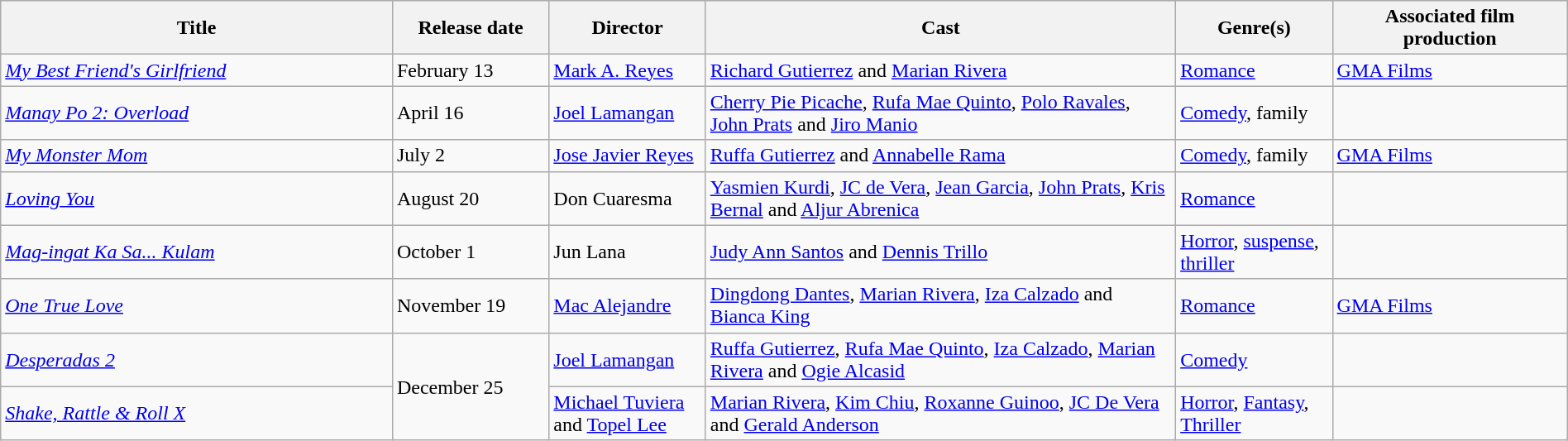<table class="wikitable" style="width:100%;">
<tr>
<th style="width:25%;">Title</th>
<th style="width:10%;">Release date</th>
<th style="width:10%;">Director</th>
<th style="width:30%;">Cast</th>
<th style="width:10%;">Genre(s)</th>
<th style="width:15%;">Associated film production</th>
</tr>
<tr>
<td><em><a href='#'>My Best Friend's Girlfriend</a></em></td>
<td>February 13</td>
<td><a href='#'>Mark A. Reyes</a></td>
<td><a href='#'>Richard Gutierrez</a> and <a href='#'>Marian Rivera</a></td>
<td><a href='#'>Romance</a></td>
<td><a href='#'>GMA Films</a></td>
</tr>
<tr>
<td><em><a href='#'>Manay Po 2: Overload</a></em></td>
<td>April 16</td>
<td><a href='#'>Joel Lamangan</a></td>
<td><a href='#'>Cherry Pie Picache</a>, <a href='#'>Rufa Mae Quinto</a>, <a href='#'>Polo Ravales</a>, <a href='#'>John Prats</a> and <a href='#'>Jiro Manio</a></td>
<td><a href='#'>Comedy</a>, family</td>
<td></td>
</tr>
<tr>
<td><em><a href='#'>My Monster Mom</a></em></td>
<td>July 2</td>
<td><a href='#'>Jose Javier Reyes</a></td>
<td><a href='#'>Ruffa Gutierrez</a> and <a href='#'>Annabelle Rama</a></td>
<td><a href='#'>Comedy</a>, family</td>
<td><a href='#'>GMA Films</a></td>
</tr>
<tr>
<td><em><a href='#'>Loving You</a></em></td>
<td>August 20</td>
<td>Don Cuaresma</td>
<td><a href='#'>Yasmien Kurdi</a>, <a href='#'>JC de Vera</a>, <a href='#'>Jean Garcia</a>, <a href='#'>John Prats</a>, <a href='#'>Kris Bernal</a> and <a href='#'>Aljur Abrenica</a></td>
<td><a href='#'>Romance</a></td>
<td></td>
</tr>
<tr>
<td><em><a href='#'>Mag-ingat Ka Sa... Kulam</a></em></td>
<td>October 1</td>
<td>Jun Lana</td>
<td><a href='#'>Judy Ann Santos</a> and <a href='#'>Dennis Trillo</a></td>
<td><a href='#'>Horror</a>, <a href='#'>suspense</a>, <a href='#'>thriller</a></td>
<td></td>
</tr>
<tr>
<td><em><a href='#'>One True Love</a></em></td>
<td>November 19</td>
<td><a href='#'>Mac Alejandre</a></td>
<td><a href='#'>Dingdong Dantes</a>, <a href='#'>Marian Rivera</a>, <a href='#'>Iza Calzado</a> and <a href='#'>Bianca King</a></td>
<td><a href='#'>Romance</a></td>
<td><a href='#'>GMA Films</a></td>
</tr>
<tr>
<td><em><a href='#'>Desperadas 2</a></em></td>
<td rowspan="2">December 25</td>
<td><a href='#'>Joel Lamangan</a></td>
<td><a href='#'>Ruffa Gutierrez</a>, <a href='#'>Rufa Mae Quinto</a>, <a href='#'>Iza Calzado</a>, <a href='#'>Marian Rivera</a> and <a href='#'>Ogie Alcasid</a></td>
<td><a href='#'>Comedy</a></td>
</tr>
<tr>
<td><em><a href='#'>Shake, Rattle & Roll X</a></em></td>
<td><a href='#'>Michael Tuviera</a> and <a href='#'>Topel Lee</a></td>
<td><a href='#'>Marian Rivera</a>, <a href='#'>Kim Chiu</a>, <a href='#'>Roxanne Guinoo</a>, <a href='#'>JC De Vera</a> and <a href='#'>Gerald Anderson</a></td>
<td><a href='#'>Horror</a>, <a href='#'>Fantasy</a>, <a href='#'>Thriller</a></td>
<td></td>
</tr>
</table>
